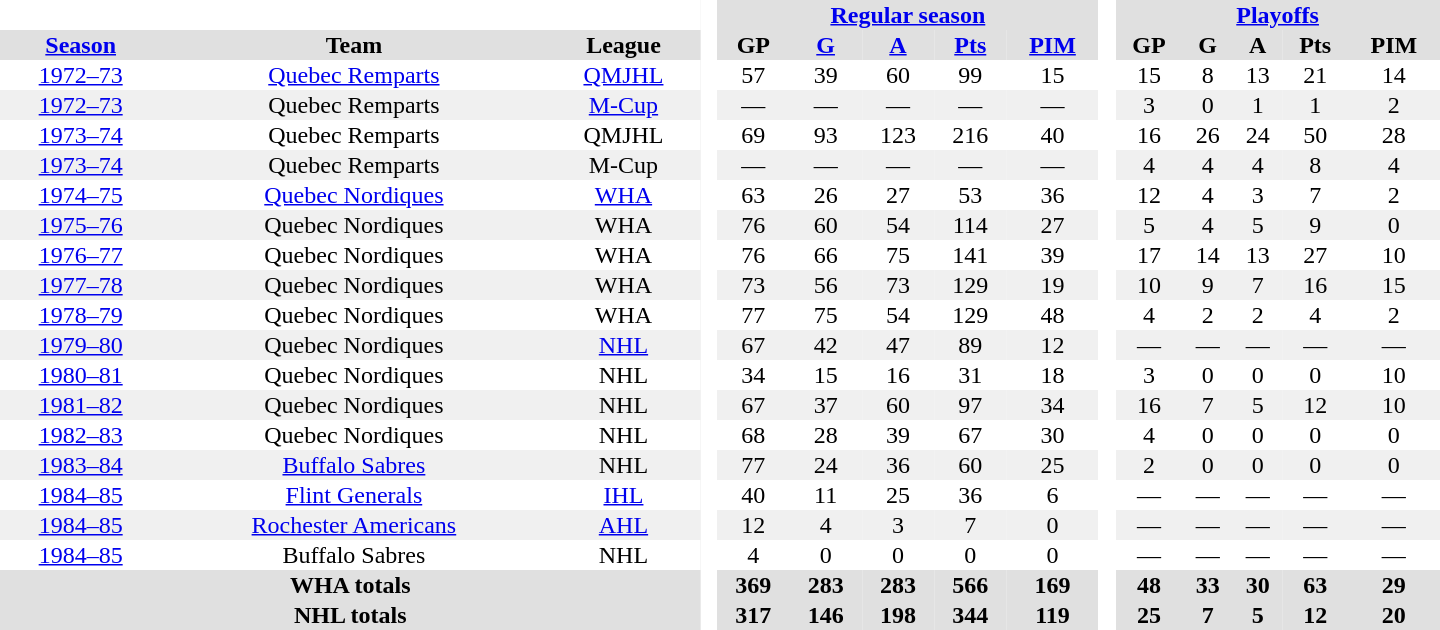<table border="0" cellpadding="1" cellspacing="0" style="text-align:center; width:60em;">
<tr style="background:#e0e0e0;">
<th colspan="3"  bgcolor="#ffffff"> </th>
<th rowspan="99" bgcolor="#ffffff"> </th>
<th colspan="5"><a href='#'>Regular season</a></th>
<th rowspan="99" bgcolor="#ffffff"> </th>
<th colspan="5"><a href='#'>Playoffs</a></th>
</tr>
<tr style="background:#e0e0e0;">
<th><a href='#'>Season</a></th>
<th>Team</th>
<th>League</th>
<th>GP</th>
<th><a href='#'>G</a></th>
<th><a href='#'>A</a></th>
<th><a href='#'>Pts</a></th>
<th><a href='#'>PIM</a></th>
<th>GP</th>
<th>G</th>
<th>A</th>
<th>Pts</th>
<th>PIM</th>
</tr>
<tr>
<td><a href='#'>1972–73</a></td>
<td><a href='#'>Quebec Remparts</a></td>
<td><a href='#'>QMJHL</a></td>
<td>57</td>
<td>39</td>
<td>60</td>
<td>99</td>
<td>15</td>
<td>15</td>
<td>8</td>
<td>13</td>
<td>21</td>
<td>14</td>
</tr>
<tr style="background:#f0f0f0;">
<td><a href='#'>1972–73</a></td>
<td>Quebec Remparts</td>
<td><a href='#'>M-Cup</a></td>
<td>—</td>
<td>—</td>
<td>—</td>
<td>—</td>
<td>—</td>
<td>3</td>
<td>0</td>
<td>1</td>
<td>1</td>
<td>2</td>
</tr>
<tr>
<td><a href='#'>1973–74</a></td>
<td>Quebec Remparts</td>
<td>QMJHL</td>
<td>69</td>
<td>93</td>
<td>123</td>
<td>216</td>
<td>40</td>
<td>16</td>
<td>26</td>
<td>24</td>
<td>50</td>
<td>28</td>
</tr>
<tr style="background:#f0f0f0;">
<td><a href='#'>1973–74</a></td>
<td>Quebec Remparts</td>
<td>M-Cup</td>
<td>—</td>
<td>—</td>
<td>—</td>
<td>—</td>
<td>—</td>
<td>4</td>
<td>4</td>
<td>4</td>
<td>8</td>
<td>4</td>
</tr>
<tr>
<td><a href='#'>1974–75</a></td>
<td><a href='#'>Quebec Nordiques</a></td>
<td><a href='#'>WHA</a></td>
<td>63</td>
<td>26</td>
<td>27</td>
<td>53</td>
<td>36</td>
<td>12</td>
<td>4</td>
<td>3</td>
<td>7</td>
<td>2</td>
</tr>
<tr style="background:#f0f0f0;">
<td><a href='#'>1975–76</a></td>
<td>Quebec Nordiques</td>
<td>WHA</td>
<td>76</td>
<td>60</td>
<td>54</td>
<td>114</td>
<td>27</td>
<td>5</td>
<td>4</td>
<td>5</td>
<td>9</td>
<td>0</td>
</tr>
<tr>
<td><a href='#'>1976–77</a></td>
<td>Quebec Nordiques</td>
<td>WHA</td>
<td>76</td>
<td>66</td>
<td>75</td>
<td>141</td>
<td>39</td>
<td>17</td>
<td>14</td>
<td>13</td>
<td>27</td>
<td>10</td>
</tr>
<tr style="background:#f0f0f0;">
<td><a href='#'>1977–78</a></td>
<td>Quebec Nordiques</td>
<td>WHA</td>
<td>73</td>
<td>56</td>
<td>73</td>
<td>129</td>
<td>19</td>
<td>10</td>
<td>9</td>
<td>7</td>
<td>16</td>
<td>15</td>
</tr>
<tr>
<td><a href='#'>1978–79</a></td>
<td>Quebec Nordiques</td>
<td>WHA</td>
<td>77</td>
<td>75</td>
<td>54</td>
<td>129</td>
<td>48</td>
<td>4</td>
<td>2</td>
<td>2</td>
<td>4</td>
<td>2</td>
</tr>
<tr style="background:#f0f0f0;">
<td><a href='#'>1979–80</a></td>
<td>Quebec Nordiques</td>
<td><a href='#'>NHL</a></td>
<td>67</td>
<td>42</td>
<td>47</td>
<td>89</td>
<td>12</td>
<td>—</td>
<td>—</td>
<td>—</td>
<td>—</td>
<td>—</td>
</tr>
<tr>
<td><a href='#'>1980–81</a></td>
<td>Quebec Nordiques</td>
<td>NHL</td>
<td>34</td>
<td>15</td>
<td>16</td>
<td>31</td>
<td>18</td>
<td>3</td>
<td>0</td>
<td>0</td>
<td>0</td>
<td>10</td>
</tr>
<tr style="background:#f0f0f0;">
<td><a href='#'>1981–82</a></td>
<td>Quebec Nordiques</td>
<td>NHL</td>
<td>67</td>
<td>37</td>
<td>60</td>
<td>97</td>
<td>34</td>
<td>16</td>
<td>7</td>
<td>5</td>
<td>12</td>
<td>10</td>
</tr>
<tr>
<td><a href='#'>1982–83</a></td>
<td>Quebec Nordiques</td>
<td>NHL</td>
<td>68</td>
<td>28</td>
<td>39</td>
<td>67</td>
<td>30</td>
<td>4</td>
<td>0</td>
<td>0</td>
<td>0</td>
<td>0</td>
</tr>
<tr style="background:#f0f0f0;">
<td><a href='#'>1983–84</a></td>
<td><a href='#'>Buffalo Sabres</a></td>
<td>NHL</td>
<td>77</td>
<td>24</td>
<td>36</td>
<td>60</td>
<td>25</td>
<td>2</td>
<td>0</td>
<td>0</td>
<td>0</td>
<td>0</td>
</tr>
<tr>
<td><a href='#'>1984–85</a></td>
<td><a href='#'>Flint Generals</a></td>
<td><a href='#'>IHL</a></td>
<td>40</td>
<td>11</td>
<td>25</td>
<td>36</td>
<td>6</td>
<td>—</td>
<td>—</td>
<td>—</td>
<td>—</td>
<td>—</td>
</tr>
<tr style="background:#f0f0f0;">
<td><a href='#'>1984–85</a></td>
<td><a href='#'>Rochester Americans</a></td>
<td><a href='#'>AHL</a></td>
<td>12</td>
<td>4</td>
<td>3</td>
<td>7</td>
<td>0</td>
<td>—</td>
<td>—</td>
<td>—</td>
<td>—</td>
<td>—</td>
</tr>
<tr>
<td><a href='#'>1984–85</a></td>
<td>Buffalo Sabres</td>
<td>NHL</td>
<td>4</td>
<td>0</td>
<td>0</td>
<td>0</td>
<td>0</td>
<td>—</td>
<td>—</td>
<td>—</td>
<td>—</td>
<td>—</td>
</tr>
<tr style="background:#e0e0e0;">
<th colspan="3">WHA totals</th>
<th>369</th>
<th>283</th>
<th>283</th>
<th>566</th>
<th>169</th>
<th>48</th>
<th>33</th>
<th>30</th>
<th>63</th>
<th>29</th>
</tr>
<tr style="background:#e0e0e0;">
<th colspan="3">NHL totals</th>
<th>317</th>
<th>146</th>
<th>198</th>
<th>344</th>
<th>119</th>
<th>25</th>
<th>7</th>
<th>5</th>
<th>12</th>
<th>20</th>
</tr>
</table>
